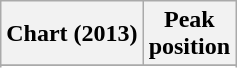<table class="wikitable sortable plainrowheaders" style="text-align:center">
<tr>
<th scope="col">Chart (2013)</th>
<th scope="col">Peak<br>position</th>
</tr>
<tr>
</tr>
<tr>
</tr>
<tr>
</tr>
<tr>
</tr>
<tr>
</tr>
<tr>
</tr>
<tr>
</tr>
<tr>
</tr>
<tr>
</tr>
<tr>
</tr>
<tr>
</tr>
<tr>
</tr>
<tr>
</tr>
<tr>
</tr>
<tr>
</tr>
<tr>
</tr>
<tr>
</tr>
<tr>
</tr>
<tr>
</tr>
<tr>
</tr>
</table>
